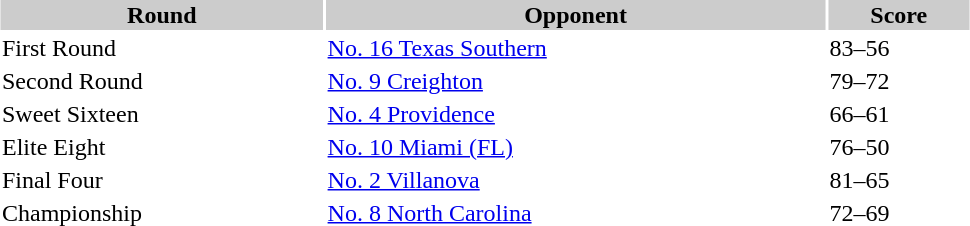<table style="width:650px; border:'1' 'solid' 'gray'; margin:auto;">
<tr>
<th style="background:#ccc;">Round</th>
<th style="background:#ccc;">Opponent</th>
<th style="background:#ccc;">Score</th>
</tr>
<tr>
<td>First Round</td>
<td><a href='#'>No. 16 Texas Southern</a></td>
<td>83–56</td>
</tr>
<tr>
<td>Second Round</td>
<td><a href='#'>No. 9 Creighton</a></td>
<td>79–72</td>
</tr>
<tr>
<td>Sweet Sixteen</td>
<td><a href='#'>No. 4 Providence</a></td>
<td>66–61</td>
</tr>
<tr>
<td>Elite Eight</td>
<td><a href='#'>No. 10 Miami (FL)</a></td>
<td>76–50</td>
</tr>
<tr>
<td>Final Four</td>
<td><a href='#'>No. 2 Villanova</a></td>
<td>81–65</td>
</tr>
<tr>
<td>Championship</td>
<td><a href='#'>No. 8 North Carolina</a></td>
<td>72–69</td>
</tr>
</table>
